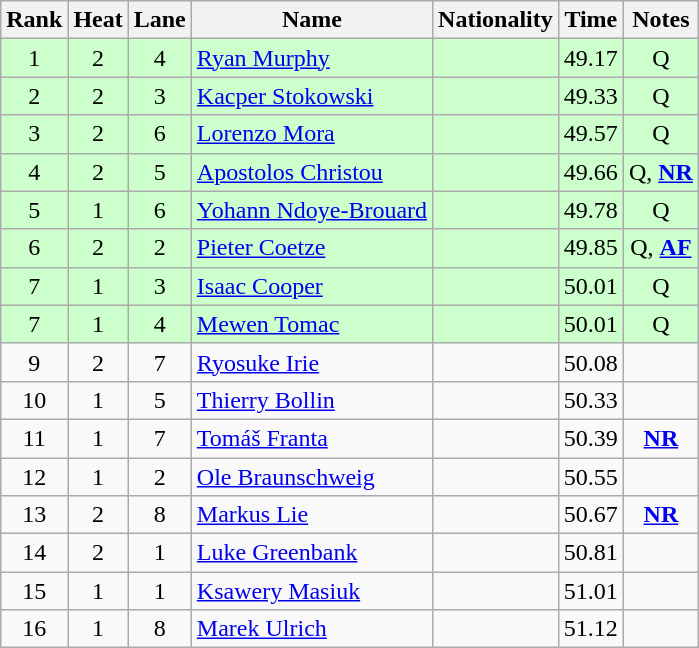<table class="wikitable sortable" style="text-align:center">
<tr>
<th>Rank</th>
<th>Heat</th>
<th>Lane</th>
<th>Name</th>
<th>Nationality</th>
<th>Time</th>
<th>Notes</th>
</tr>
<tr bgcolor=ccffcc>
<td>1</td>
<td>2</td>
<td>4</td>
<td align=left><a href='#'>Ryan Murphy</a></td>
<td align=left></td>
<td>49.17</td>
<td>Q</td>
</tr>
<tr bgcolor=ccffcc>
<td>2</td>
<td>2</td>
<td>3</td>
<td align=left><a href='#'>Kacper Stokowski</a></td>
<td align=left></td>
<td>49.33</td>
<td>Q</td>
</tr>
<tr bgcolor=ccffcc>
<td>3</td>
<td>2</td>
<td>6</td>
<td align=left><a href='#'>Lorenzo Mora</a></td>
<td align=left></td>
<td>49.57</td>
<td>Q</td>
</tr>
<tr bgcolor=ccffcc>
<td>4</td>
<td>2</td>
<td>5</td>
<td align=left><a href='#'>Apostolos Christou</a></td>
<td align=left></td>
<td>49.66</td>
<td>Q, <strong><a href='#'>NR</a></strong></td>
</tr>
<tr bgcolor=ccffcc>
<td>5</td>
<td>1</td>
<td>6</td>
<td align=left><a href='#'>Yohann Ndoye-Brouard</a></td>
<td align=left></td>
<td>49.78</td>
<td>Q</td>
</tr>
<tr bgcolor=ccffcc>
<td>6</td>
<td>2</td>
<td>2</td>
<td align=left><a href='#'>Pieter Coetze</a></td>
<td align=left></td>
<td>49.85</td>
<td>Q, <strong><a href='#'>AF</a></strong></td>
</tr>
<tr bgcolor=ccffcc>
<td>7</td>
<td>1</td>
<td>3</td>
<td align=left><a href='#'>Isaac Cooper</a></td>
<td align=left></td>
<td>50.01</td>
<td>Q</td>
</tr>
<tr bgcolor=ccffcc>
<td>7</td>
<td>1</td>
<td>4</td>
<td align=left><a href='#'>Mewen Tomac</a></td>
<td align=left></td>
<td>50.01</td>
<td>Q</td>
</tr>
<tr>
<td>9</td>
<td>2</td>
<td>7</td>
<td align=left><a href='#'>Ryosuke Irie</a></td>
<td align=left></td>
<td>50.08</td>
<td></td>
</tr>
<tr>
<td>10</td>
<td>1</td>
<td>5</td>
<td align=left><a href='#'>Thierry Bollin</a></td>
<td align=left></td>
<td>50.33</td>
<td></td>
</tr>
<tr>
<td>11</td>
<td>1</td>
<td>7</td>
<td align=left><a href='#'>Tomáš Franta</a></td>
<td align=left></td>
<td>50.39</td>
<td><strong><a href='#'>NR</a></strong></td>
</tr>
<tr>
<td>12</td>
<td>1</td>
<td>2</td>
<td align=left><a href='#'>Ole Braunschweig</a></td>
<td align=left></td>
<td>50.55</td>
<td></td>
</tr>
<tr>
<td>13</td>
<td>2</td>
<td>8</td>
<td align=left><a href='#'>Markus Lie</a></td>
<td align=left></td>
<td>50.67</td>
<td><strong><a href='#'>NR</a></strong></td>
</tr>
<tr>
<td>14</td>
<td>2</td>
<td>1</td>
<td align=left><a href='#'>Luke Greenbank</a></td>
<td align=left></td>
<td>50.81</td>
<td></td>
</tr>
<tr>
<td>15</td>
<td>1</td>
<td>1</td>
<td align=left><a href='#'>Ksawery Masiuk</a></td>
<td align=left></td>
<td>51.01</td>
<td></td>
</tr>
<tr>
<td>16</td>
<td>1</td>
<td>8</td>
<td align=left><a href='#'>Marek Ulrich</a></td>
<td align=left></td>
<td>51.12</td>
<td></td>
</tr>
</table>
